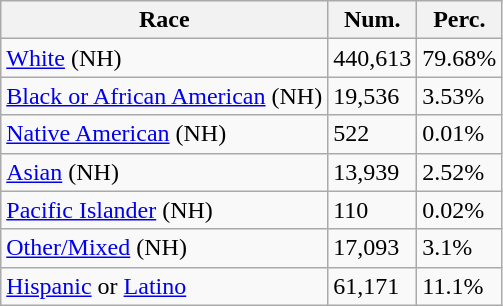<table class="wikitable">
<tr>
<th>Race</th>
<th>Num.</th>
<th>Perc.</th>
</tr>
<tr>
<td><a href='#'>White</a> (NH)</td>
<td>440,613</td>
<td>79.68%</td>
</tr>
<tr>
<td><a href='#'>Black or African American</a> (NH)</td>
<td>19,536</td>
<td>3.53%</td>
</tr>
<tr>
<td><a href='#'>Native American</a> (NH)</td>
<td>522</td>
<td>0.01%</td>
</tr>
<tr>
<td><a href='#'>Asian</a> (NH)</td>
<td>13,939</td>
<td>2.52%</td>
</tr>
<tr>
<td><a href='#'>Pacific Islander</a> (NH)</td>
<td>110</td>
<td>0.02%</td>
</tr>
<tr>
<td><a href='#'>Other/Mixed</a> (NH)</td>
<td>17,093</td>
<td>3.1%</td>
</tr>
<tr>
<td><a href='#'>Hispanic</a> or <a href='#'>Latino</a></td>
<td>61,171</td>
<td>11.1%</td>
</tr>
</table>
